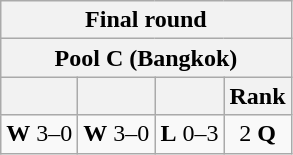<table class="wikitable" style="font-size:100%;">
<tr>
<th colspan=5>Final round</th>
</tr>
<tr>
<th colspan=5>Pool C (Bangkok)</th>
</tr>
<tr>
<th></th>
<th></th>
<th></th>
<th>Rank</th>
</tr>
<tr align=center>
<td><strong>W</strong> 3–0</td>
<td><strong>W</strong> 3–0</td>
<td><strong>L</strong> 0–3</td>
<td>2 <strong>Q</strong></td>
</tr>
</table>
